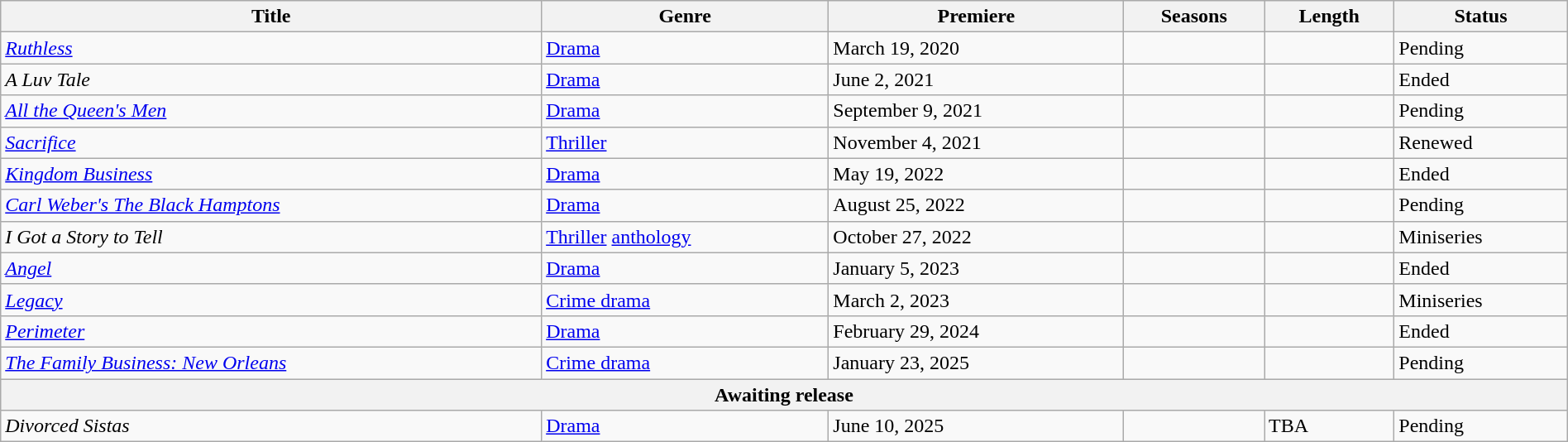<table class="wikitable sortable" style="width:100%;">
<tr>
<th>Title</th>
<th>Genre</th>
<th>Premiere</th>
<th>Seasons</th>
<th>Length</th>
<th>Status</th>
</tr>
<tr>
<td><em><a href='#'>Ruthless</a></em></td>
<td><a href='#'>Drama</a></td>
<td>March 19, 2020</td>
<td></td>
<td></td>
<td>Pending</td>
</tr>
<tr>
<td><em>A Luv Tale</em></td>
<td><a href='#'>Drama</a></td>
<td>June 2, 2021</td>
<td></td>
<td></td>
<td>Ended</td>
</tr>
<tr>
<td><em><a href='#'>All the Queen's Men</a></em></td>
<td><a href='#'>Drama</a></td>
<td>September 9, 2021</td>
<td></td>
<td></td>
<td>Pending</td>
</tr>
<tr>
<td><em><a href='#'>Sacrifice</a></em></td>
<td><a href='#'>Thriller</a></td>
<td>November 4, 2021</td>
<td></td>
<td></td>
<td>Renewed</td>
</tr>
<tr>
<td><em><a href='#'>Kingdom Business</a></em></td>
<td><a href='#'>Drama</a></td>
<td>May 19, 2022</td>
<td></td>
<td></td>
<td>Ended</td>
</tr>
<tr>
<td><em><a href='#'>Carl Weber's The Black Hamptons</a></em></td>
<td><a href='#'>Drama</a></td>
<td>August 25, 2022</td>
<td></td>
<td></td>
<td>Pending</td>
</tr>
<tr>
<td><em>I Got a Story to Tell</em></td>
<td><a href='#'>Thriller</a> <a href='#'>anthology</a></td>
<td>October 27, 2022</td>
<td></td>
<td></td>
<td>Miniseries</td>
</tr>
<tr>
<td><em><a href='#'>Angel</a></em></td>
<td><a href='#'>Drama</a></td>
<td>January 5, 2023</td>
<td></td>
<td></td>
<td>Ended</td>
</tr>
<tr>
<td><em><a href='#'>Legacy</a></em></td>
<td><a href='#'>Crime drama</a></td>
<td>March 2, 2023</td>
<td></td>
<td></td>
<td>Miniseries</td>
</tr>
<tr>
<td><em><a href='#'>Perimeter</a></em></td>
<td><a href='#'>Drama</a></td>
<td>February 29, 2024</td>
<td></td>
<td></td>
<td>Ended</td>
</tr>
<tr>
<td><em><a href='#'>The Family Business: New Orleans</a></em></td>
<td><a href='#'>Crime drama</a></td>
<td>January 23, 2025</td>
<td></td>
<td></td>
<td>Pending</td>
</tr>
<tr>
<th colspan="6">Awaiting release</th>
</tr>
<tr>
<td><em>Divorced Sistas</em></td>
<td><a href='#'>Drama</a></td>
<td>June 10, 2025</td>
<td></td>
<td>TBA</td>
<td>Pending</td>
</tr>
</table>
